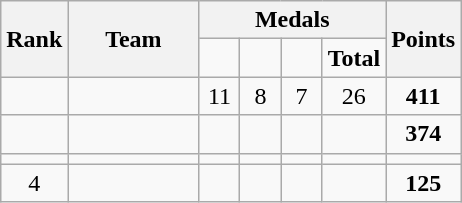<table class="wikitable">
<tr>
<th rowspan=2>Rank</th>
<th style="width:80px;" rowspan="2">Team</th>
<th colspan=4>Medals</th>
<th rowspan=2>Points</th>
</tr>
<tr>
<td style="width:20px; text-align:center;"></td>
<td style="width:20px; text-align:center;"></td>
<td style="width:20px; text-align:center;"></td>
<td><strong>Total</strong></td>
</tr>
<tr>
<td align=center></td>
<td></td>
<td align=center>11</td>
<td align=center>8</td>
<td align=center>7</td>
<td align=center>26</td>
<td align=center><strong>411</strong></td>
</tr>
<tr>
<td align=center></td>
<td></td>
<td align=center></td>
<td align=center></td>
<td align=center></td>
<td align=center></td>
<td align=center><strong>374</strong></td>
</tr>
<tr>
<td align=center></td>
<td></td>
<td align=center></td>
<td align=center></td>
<td align=center></td>
<td align=center></td>
<td align=center></td>
</tr>
<tr>
<td align=center>4</td>
<td></td>
<td align=center></td>
<td align=center></td>
<td align=center></td>
<td align=center></td>
<td align=center><strong>125</strong></td>
</tr>
</table>
